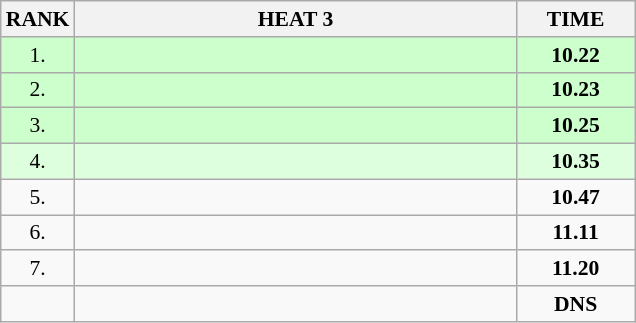<table class="wikitable" style="border-collapse: collapse; font-size: 90%;">
<tr>
<th>RANK</th>
<th style="width: 20em">HEAT 3</th>
<th style="width: 5em">TIME</th>
</tr>
<tr style="background:#ccffcc;">
<td align="center">1.</td>
<td></td>
<td align="center"><strong>10.22</strong></td>
</tr>
<tr style="background:#ccffcc;">
<td align="center">2.</td>
<td></td>
<td align="center"><strong>10.23</strong></td>
</tr>
<tr style="background:#ccffcc;">
<td align="center">3.</td>
<td></td>
<td align="center"><strong>10.25</strong></td>
</tr>
<tr style="background:#ddffdd;">
<td align="center">4.</td>
<td></td>
<td align="center"><strong>10.35</strong></td>
</tr>
<tr>
<td align="center">5.</td>
<td></td>
<td align="center"><strong>10.47</strong></td>
</tr>
<tr>
<td align="center">6.</td>
<td></td>
<td align="center"><strong>11.11</strong></td>
</tr>
<tr>
<td align="center">7.</td>
<td></td>
<td align="center"><strong>11.20</strong></td>
</tr>
<tr>
<td align="center"></td>
<td></td>
<td align="center"><strong>DNS</strong></td>
</tr>
</table>
